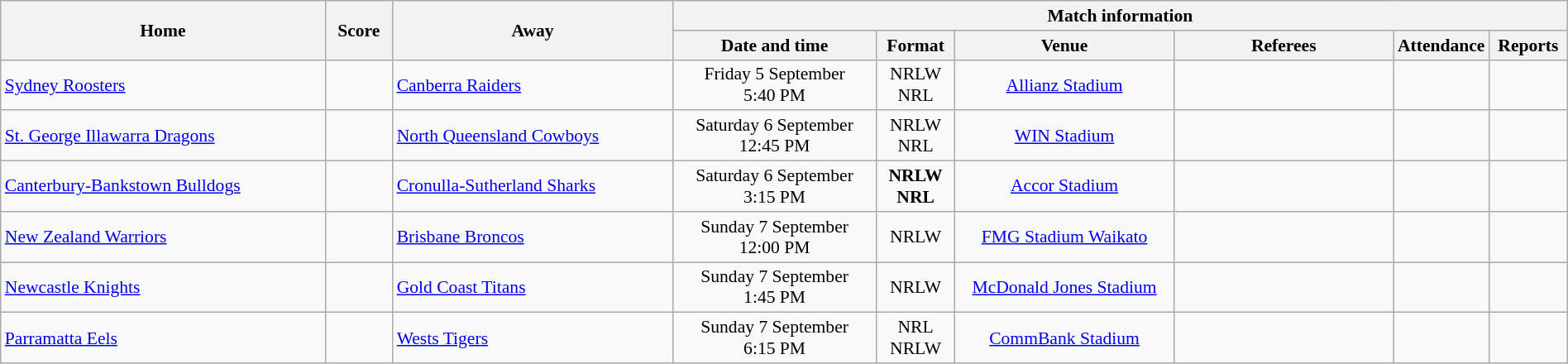<table class="wikitable" width="100%" style="border-collapse:collapse; font-size:90%; text-align:center;">
<tr>
<th rowspan="2">Home</th>
<th rowspan="2" text-align:center;>Score</th>
<th rowspan="2">Away</th>
<th colspan="6">Match information</th>
</tr>
<tr>
<th width="13%">Date and time</th>
<th width="5%">Format</th>
<th width="14%">Venue</th>
<th width="14%">Referees</th>
<th width="5%">Attendance</th>
<th width="5%">Reports</th>
</tr>
<tr>
<td align="left"> <a href='#'>Sydney Roosters</a></td>
<td></td>
<td align="left"> <a href='#'>Canberra Raiders</a></td>
<td>Friday 5 September<br>5:40 PM</td>
<td>NRLW<br>NRL</td>
<td><a href='#'>Allianz Stadium</a></td>
<td></td>
<td></td>
<td></td>
</tr>
<tr>
<td align="left"> <a href='#'>St. George Illawarra Dragons</a></td>
<td></td>
<td align="left"> <a href='#'>North Queensland Cowboys</a></td>
<td>Saturday 6 September<br>12:45 PM</td>
<td>NRLW<br>NRL</td>
<td><a href='#'>WIN Stadium</a></td>
<td></td>
<td></td>
<td></td>
</tr>
<tr>
<td align="left"> <a href='#'>Canterbury-Bankstown Bulldogs</a></td>
<td></td>
<td align="left"> <a href='#'>Cronulla-Sutherland Sharks</a></td>
<td>Saturday 6 September<br>3:15 PM</td>
<td><strong>NRLW<br>NRL </strong></td>
<td><a href='#'>Accor Stadium</a></td>
<td></td>
<td></td>
<td></td>
</tr>
<tr>
<td align="left"> <a href='#'>New Zealand Warriors</a></td>
<td></td>
<td align="left"> <a href='#'>Brisbane Broncos</a></td>
<td>Sunday 7 September<br>12:00 PM</td>
<td>NRLW<br></td>
<td><a href='#'>FMG Stadium Waikato</a></td>
<td></td>
<td></td>
<td></td>
</tr>
<tr>
<td align="left"> <a href='#'>Newcastle Knights</a></td>
<td></td>
<td align="left"> <a href='#'>Gold Coast Titans</a></td>
<td>Sunday 7 September<br>1:45 PM</td>
<td>NRLW<br></td>
<td><a href='#'>McDonald Jones Stadium</a></td>
<td></td>
<td></td>
<td></td>
</tr>
<tr>
<td align="left"> <a href='#'>Parramatta Eels</a></td>
<td></td>
<td align="left"> <a href='#'>Wests Tigers</a></td>
<td>Sunday 7 September<br>6:15 PM</td>
<td>NRL<br>NRLW</td>
<td><a href='#'>CommBank Stadium</a></td>
<td></td>
<td></td>
<td></td>
</tr>
</table>
